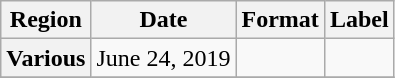<table class="wikitable plainrowheaders">
<tr>
<th>Region</th>
<th>Date</th>
<th>Format</th>
<th>Label</th>
</tr>
<tr>
<th scope="row">Various</th>
<td>June 24, 2019</td>
<td></td>
<td></td>
</tr>
<tr>
</tr>
</table>
